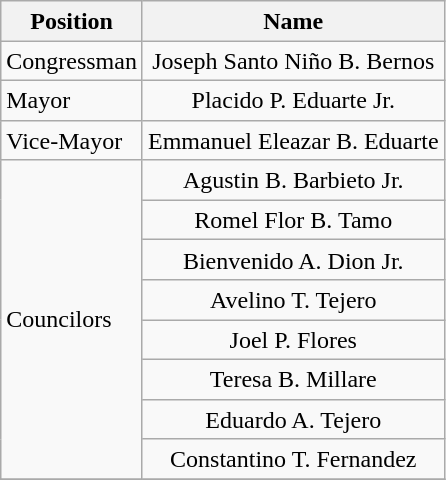<table class="wikitable" style="line-height:1.20em; font-size:100%;">
<tr>
<th>Position</th>
<th>Name</th>
</tr>
<tr>
<td>Congressman</td>
<td style="text-align:center;">Joseph Santo Niño B. Bernos</td>
</tr>
<tr>
<td>Mayor</td>
<td style="text-align:center;">Placido P. Eduarte Jr.</td>
</tr>
<tr>
<td>Vice-Mayor</td>
<td style="text-align:center;">Emmanuel Eleazar B. Eduarte</td>
</tr>
<tr>
<td rowspan=8>Councilors</td>
<td style="text-align:center;">Agustin B. Barbieto Jr.</td>
</tr>
<tr>
<td style="text-align:center;">Romel Flor B. Tamo</td>
</tr>
<tr>
<td style="text-align:center;">Bienvenido A. Dion Jr.</td>
</tr>
<tr>
<td style="text-align:center;">Avelino T. Tejero</td>
</tr>
<tr>
<td style="text-align:center;">Joel P. Flores</td>
</tr>
<tr>
<td style="text-align:center;">Teresa B. Millare</td>
</tr>
<tr>
<td style="text-align:center;">Eduardo A. Tejero</td>
</tr>
<tr>
<td style="text-align:center;">Constantino T. Fernandez</td>
</tr>
<tr>
</tr>
</table>
